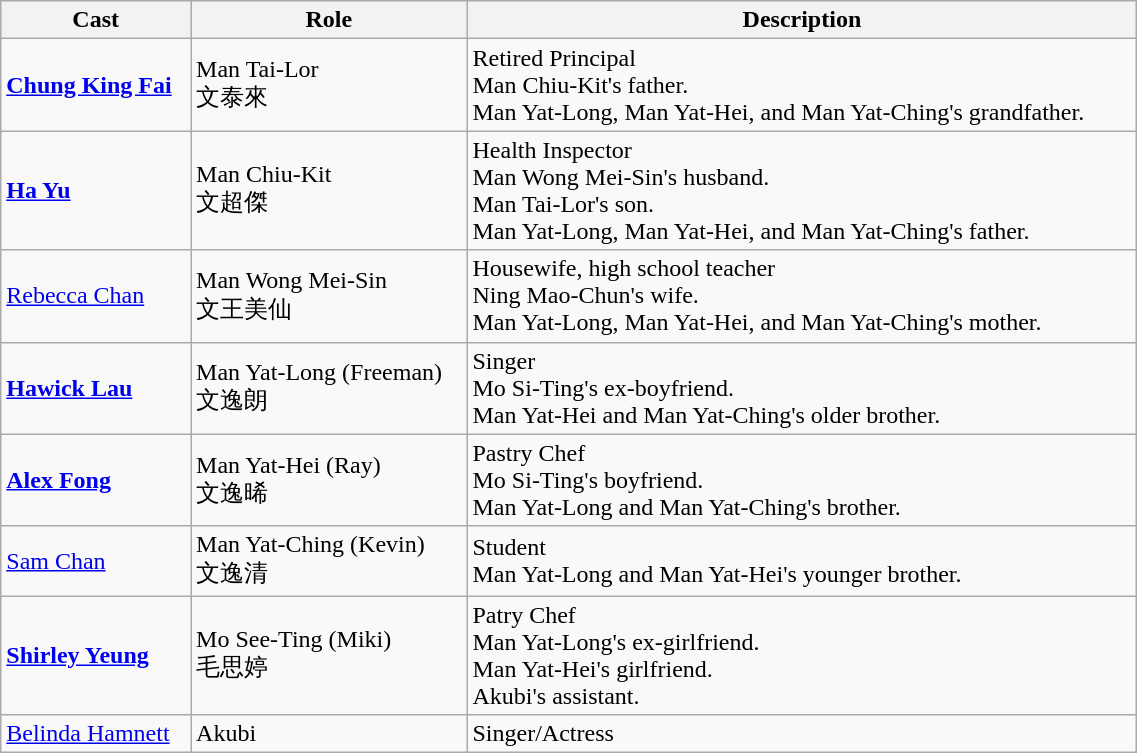<table class="wikitable" width="60%">
<tr>
<th>Cast</th>
<th>Role</th>
<th>Description</th>
</tr>
<tr>
<td><strong><a href='#'>Chung King Fai</a></strong></td>
<td>Man Tai-Lor <br> 文泰來</td>
<td>Retired Principal <br> Man Chiu-Kit's father. <br> Man Yat-Long, Man Yat-Hei, and Man Yat-Ching's grandfather.</td>
</tr>
<tr>
<td><strong><a href='#'>Ha Yu</a></strong></td>
<td>Man Chiu-Kit <br> 文超傑</td>
<td>Health Inspector <br> Man Wong Mei-Sin's husband. <br> Man Tai-Lor's son. <br> Man Yat-Long, Man Yat-Hei, and Man Yat-Ching's father.</td>
</tr>
<tr>
<td><a href='#'>Rebecca Chan</a></td>
<td>Man Wong Mei-Sin <br> 文王美仙</td>
<td>Housewife, high school teacher <br> Ning Mao-Chun's wife. <br> Man Yat-Long, Man Yat-Hei, and Man Yat-Ching's mother.</td>
</tr>
<tr>
<td><strong><a href='#'>Hawick Lau</a></strong></td>
<td>Man Yat-Long (Freeman) <br> 文逸朗</td>
<td>Singer <br> Mo Si-Ting's ex-boyfriend. <br> Man Yat-Hei and Man Yat-Ching's older brother.</td>
</tr>
<tr>
<td><strong><a href='#'>Alex Fong</a></strong></td>
<td>Man Yat-Hei (Ray) <br> 文逸晞</td>
<td>Pastry Chef <br> Mo Si-Ting's boyfriend. <br> Man Yat-Long and Man Yat-Ching's brother.</td>
</tr>
<tr>
<td><a href='#'>Sam Chan</a></td>
<td>Man Yat-Ching (Kevin)<br> 文逸清</td>
<td>Student <br> Man Yat-Long and Man Yat-Hei's younger brother.</td>
</tr>
<tr>
<td><strong><a href='#'>Shirley Yeung</a></strong></td>
<td>Mo See-Ting (Miki) <br> 毛思婷</td>
<td>Patry Chef <br> Man Yat-Long's ex-girlfriend. <br> Man Yat-Hei's girlfriend. <br> Akubi's assistant.</td>
</tr>
<tr>
<td><a href='#'>Belinda Hamnett</a></td>
<td>Akubi</td>
<td>Singer/Actress</td>
</tr>
</table>
